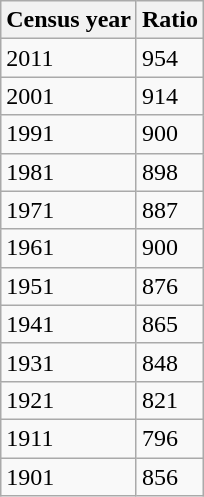<table class="wikitable sortable">
<tr>
<th>Census year</th>
<th>Ratio</th>
</tr>
<tr>
<td>2011</td>
<td>954</td>
</tr>
<tr>
<td>2001</td>
<td>914</td>
</tr>
<tr>
<td>1991</td>
<td>900</td>
</tr>
<tr>
<td>1981</td>
<td>898</td>
</tr>
<tr>
<td>1971</td>
<td>887</td>
</tr>
<tr>
<td>1961</td>
<td>900</td>
</tr>
<tr>
<td>1951</td>
<td>876</td>
</tr>
<tr>
<td>1941</td>
<td>865</td>
</tr>
<tr>
<td>1931</td>
<td>848</td>
</tr>
<tr>
<td>1921</td>
<td>821</td>
</tr>
<tr>
<td>1911</td>
<td>796</td>
</tr>
<tr>
<td>1901</td>
<td>856</td>
</tr>
</table>
